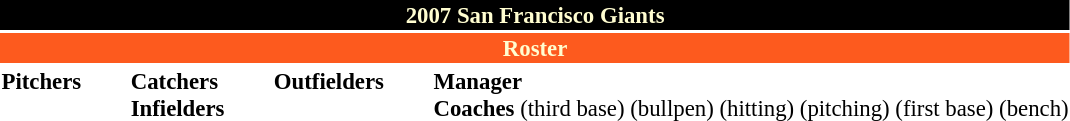<table class="toccolours" style="font-size: 95%;">
<tr>
<th colspan="10" style="background-color: black; color: #FFFDD0; text-align: center;">2007 San Francisco Giants</th>
</tr>
<tr>
<td colspan="10" style="background-color: #fd5a1e; color: #FFFDD0; text-align: center;"><strong>Roster</strong></td>
</tr>
<tr>
<td valign="top"><strong>Pitchers</strong><br>




















</td>
<td width="25px"></td>
<td valign="top"><strong>Catchers</strong><br>


<strong>Infielders</strong>










</td>
<td width="25px"></td>
<td valign="top"><strong>Outfielders</strong><br>






</td>
<td width="25px"></td>
<td valign="top"><strong>Manager</strong><br>
<strong>Coaches</strong>
 (third base)
 (bullpen)
 (hitting)
 (pitching)
 (first base)
 (bench)</td>
</tr>
<tr>
</tr>
</table>
